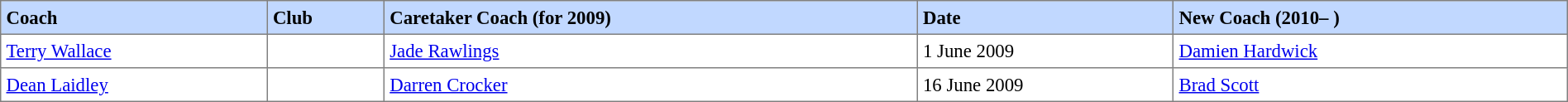<table border="1" cellpadding="4" cellspacing="0"  style="text-align:left; font-size:95%; border-collapse:collapse; width:100%;">
<tr style="background:#C1D8FF;">
<th>Coach</th>
<th>Club</th>
<th>Caretaker Coach (for 2009)</th>
<th>Date</th>
<th>New Coach (2010– )</th>
</tr>
<tr>
<td><a href='#'>Terry Wallace</a></td>
<td></td>
<td><a href='#'>Jade Rawlings</a></td>
<td>1 June 2009</td>
<td><a href='#'>Damien Hardwick</a></td>
</tr>
<tr>
<td><a href='#'>Dean Laidley</a></td>
<td></td>
<td><a href='#'>Darren Crocker</a></td>
<td>16 June 2009</td>
<td><a href='#'>Brad Scott</a></td>
</tr>
</table>
